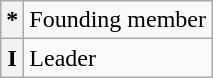<table class="wikitable">
<tr>
<th>*</th>
<td>Founding member</td>
</tr>
<tr>
<th><strong>I</strong></th>
<td>Leader</td>
</tr>
</table>
